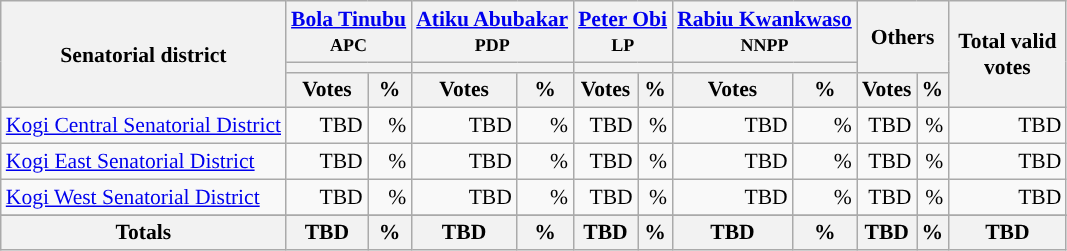<table class="wikitable sortable" style="text-align:right; font-size:90%">
<tr>
<th rowspan="3" style="max-width:7.5em;">Senatorial district</th>
<th colspan="2"><a href='#'>Bola Tinubu</a><br><small>APC</small></th>
<th colspan="2"><a href='#'>Atiku Abubakar</a><br><small>PDP</small></th>
<th colspan="2"><a href='#'>Peter Obi</a><br><small>LP</small></th>
<th colspan="2"><a href='#'>Rabiu Kwankwaso</a><br><small>NNPP</small></th>
<th colspan="2" rowspan="2">Others</th>
<th rowspan="3" style="max-width:5em;">Total valid votes</th>
</tr>
<tr>
<th colspan=2 style="background-color:"></th>
<th colspan=2 style="background-color:"></th>
<th colspan=2 style="background-color:"></th>
<th colspan=2 style="background-color:"></th>
</tr>
<tr>
<th>Votes</th>
<th>%</th>
<th>Votes</th>
<th>%</th>
<th>Votes</th>
<th>%</th>
<th>Votes</th>
<th>%</th>
<th>Votes</th>
<th>%</th>
</tr>
<tr style="background-color:#">
<td style="text-align:left;"><a href='#'>Kogi Central Senatorial District</a></td>
<td>TBD</td>
<td>%</td>
<td>TBD</td>
<td>%</td>
<td>TBD</td>
<td>%</td>
<td>TBD</td>
<td>%</td>
<td>TBD</td>
<td>%</td>
<td>TBD</td>
</tr>
<tr style="background-color:#">
<td style="text-align:left;"><a href='#'>Kogi East Senatorial District</a></td>
<td>TBD</td>
<td>%</td>
<td>TBD</td>
<td>%</td>
<td>TBD</td>
<td>%</td>
<td>TBD</td>
<td>%</td>
<td>TBD</td>
<td>%</td>
<td>TBD</td>
</tr>
<tr style="background-color:#">
<td style="text-align:left;"><a href='#'>Kogi West Senatorial District</a></td>
<td>TBD</td>
<td>%</td>
<td>TBD</td>
<td>%</td>
<td>TBD</td>
<td>%</td>
<td>TBD</td>
<td>%</td>
<td>TBD</td>
<td>%</td>
<td>TBD</td>
</tr>
<tr>
</tr>
<tr>
<th>Totals</th>
<th>TBD</th>
<th>%</th>
<th>TBD</th>
<th>%</th>
<th>TBD</th>
<th>%</th>
<th>TBD</th>
<th>%</th>
<th>TBD</th>
<th>%</th>
<th>TBD</th>
</tr>
</table>
